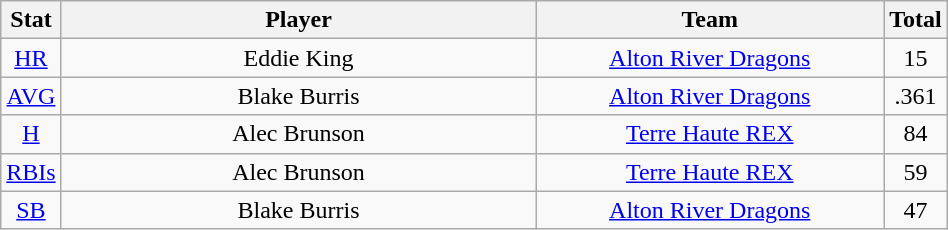<table class="wikitable"  style="width:50%; text-align:center;">
<tr>
<th style="width:5%;">Stat</th>
<th style="width:55%;">Player</th>
<th style="width:55%;">Team</th>
<th style="width:5%;">Total</th>
</tr>
<tr>
<td><a href='#'>HR</a></td>
<td>Eddie King</td>
<td><a href='#'>Alton River Dragons</a></td>
<td>15</td>
</tr>
<tr>
<td><a href='#'>AVG</a></td>
<td>Blake Burris</td>
<td><a href='#'>Alton River Dragons</a></td>
<td>.361</td>
</tr>
<tr>
<td><a href='#'>H</a></td>
<td>Alec Brunson</td>
<td><a href='#'>Terre Haute REX</a></td>
<td>84</td>
</tr>
<tr>
<td><a href='#'>RBIs</a></td>
<td>Alec Brunson</td>
<td><a href='#'>Terre Haute REX</a></td>
<td>59</td>
</tr>
<tr>
<td><a href='#'>SB</a></td>
<td>Blake Burris</td>
<td><a href='#'>Alton River Dragons</a></td>
<td>47</td>
</tr>
</table>
